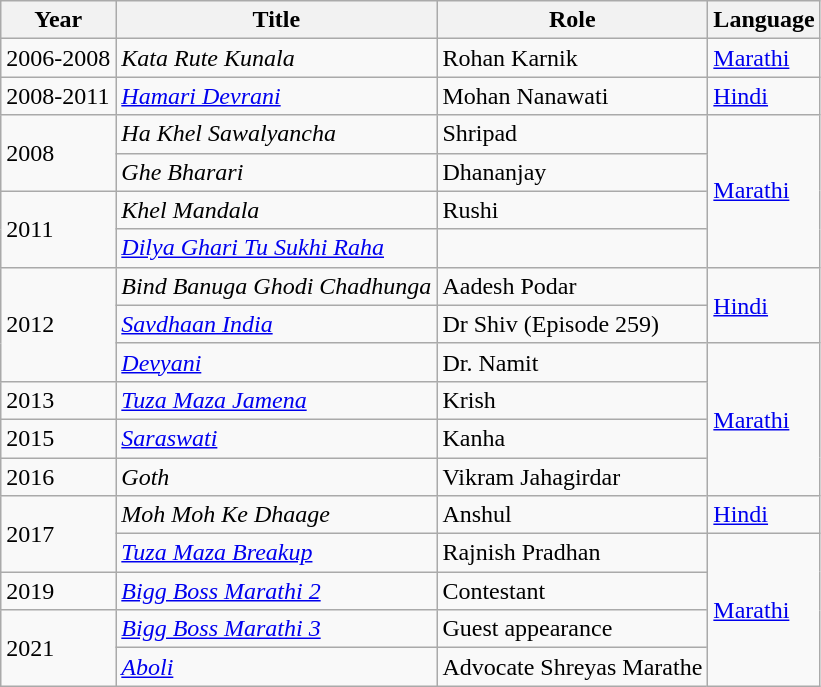<table class="wikitable">
<tr>
<th>Year</th>
<th>Title</th>
<th>Role</th>
<th>Language</th>
</tr>
<tr>
<td>2006-2008</td>
<td><em>Kata Rute Kunala</em></td>
<td>Rohan Karnik</td>
<td><a href='#'>Marathi</a></td>
</tr>
<tr>
<td>2008-2011</td>
<td><em><a href='#'>Hamari Devrani</a></em></td>
<td>Mohan Nanawati</td>
<td><a href='#'>Hindi</a></td>
</tr>
<tr>
<td rowspan="2">2008</td>
<td><em>Ha Khel Sawalyancha</em></td>
<td>Shripad</td>
<td rowspan="4"><a href='#'>Marathi</a></td>
</tr>
<tr>
<td><em>Ghe Bharari</em></td>
<td>Dhananjay</td>
</tr>
<tr>
<td Rowspan="2">2011</td>
<td><em>Khel Mandala</em></td>
<td>Rushi</td>
</tr>
<tr>
<td><em><a href='#'>Dilya Ghari Tu Sukhi Raha</a></em></td>
<td></td>
</tr>
<tr>
<td Rowspan="3">2012</td>
<td><em>Bind Banuga Ghodi Chadhunga</em></td>
<td>Aadesh Podar</td>
<td Rowspan="2"><a href='#'>Hindi</a></td>
</tr>
<tr>
<td><em><a href='#'>Savdhaan India</a></em></td>
<td>Dr Shiv (Episode 259)</td>
</tr>
<tr>
<td><em><a href='#'>Devyani</a></em></td>
<td>Dr. Namit</td>
<td rowspan="4"><a href='#'>Marathi</a></td>
</tr>
<tr>
<td>2013</td>
<td><em><a href='#'>Tuza Maza Jamena</a></em></td>
<td>Krish</td>
</tr>
<tr>
<td>2015</td>
<td><em><a href='#'>Saraswati</a></em></td>
<td>Kanha</td>
</tr>
<tr>
<td>2016</td>
<td><em>Goth</em></td>
<td>Vikram Jahagirdar</td>
</tr>
<tr>
<td rowspan="2">2017</td>
<td><em>Moh Moh Ke Dhaage</em></td>
<td>Anshul</td>
<td><a href='#'>Hindi</a></td>
</tr>
<tr>
<td><em><a href='#'>Tuza Maza Breakup</a></em></td>
<td>Rajnish Pradhan</td>
<td rowspan="4"><a href='#'>Marathi</a></td>
</tr>
<tr>
<td>2019</td>
<td><em><a href='#'>Bigg Boss Marathi 2</a></em></td>
<td>Contestant</td>
</tr>
<tr>
<td Rowspan="2">2021</td>
<td><em><a href='#'>Bigg Boss Marathi 3</a></em></td>
<td>Guest appearance</td>
</tr>
<tr>
<td><em><a href='#'>Aboli</a></em></td>
<td>Advocate Shreyas Marathe</td>
</tr>
</table>
